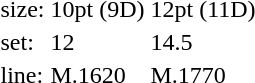<table style="margin-left:40px;">
<tr>
<td>size:</td>
<td>10pt (9D)</td>
<td>12pt (11D)</td>
</tr>
<tr>
<td>set:</td>
<td>12</td>
<td>14.5</td>
</tr>
<tr>
<td>line:</td>
<td>M.1620</td>
<td>M.1770</td>
</tr>
</table>
